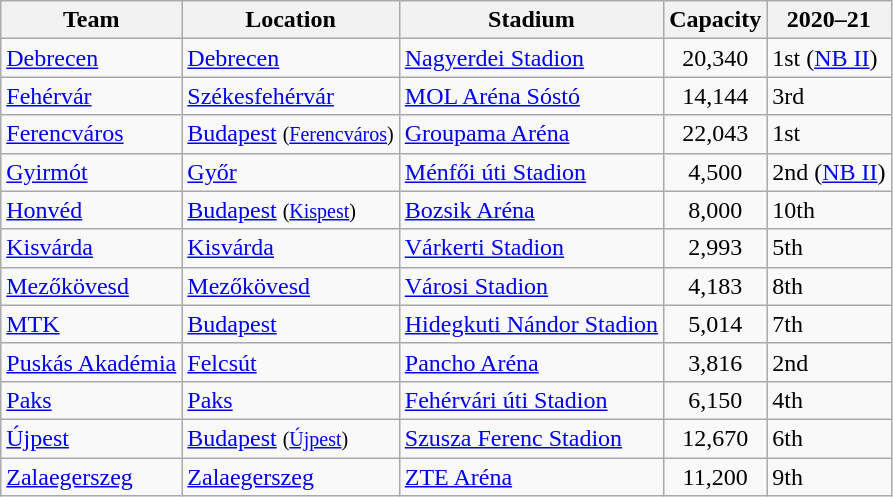<table class="wikitable sortable">
<tr>
<th>Team</th>
<th>Location</th>
<th>Stadium</th>
<th>Capacity</th>
<th data-sort-type="number">2020–21</th>
</tr>
<tr>
<td><a href='#'>Debrecen</a></td>
<td><a href='#'>Debrecen</a></td>
<td><a href='#'>Nagyerdei Stadion</a></td>
<td align="center">20,340</td>
<td>1st (<a href='#'>NB II</a>)</td>
</tr>
<tr>
<td><a href='#'>Fehérvár</a></td>
<td><a href='#'>Székesfehérvár</a></td>
<td><a href='#'>MOL Aréna Sóstó</a></td>
<td align="center">14,144</td>
<td>3rd</td>
</tr>
<tr>
<td><a href='#'>Ferencváros</a></td>
<td><a href='#'>Budapest</a> <small>(<a href='#'>Ferencváros</a>)</small></td>
<td><a href='#'>Groupama Aréna</a></td>
<td align="center">22,043</td>
<td>1st</td>
</tr>
<tr>
<td><a href='#'>Gyirmót</a></td>
<td><a href='#'>Győr</a></td>
<td><a href='#'>Ménfői úti Stadion</a></td>
<td align="center">4,500</td>
<td>2nd (<a href='#'>NB II</a>)</td>
</tr>
<tr>
<td><a href='#'>Honvéd</a></td>
<td><a href='#'>Budapest</a> <small>(<a href='#'>Kispest</a>)</small></td>
<td><a href='#'>Bozsik Aréna</a></td>
<td align="center">8,000</td>
<td>10th</td>
</tr>
<tr>
<td><a href='#'>Kisvárda</a></td>
<td><a href='#'>Kisvárda</a></td>
<td><a href='#'>Várkerti Stadion</a></td>
<td align="center">2,993</td>
<td>5th</td>
</tr>
<tr>
<td><a href='#'>Mezőkövesd</a></td>
<td><a href='#'>Mezőkövesd</a></td>
<td><a href='#'>Városi Stadion</a></td>
<td align="center">4,183</td>
<td>8th</td>
</tr>
<tr>
<td><a href='#'>MTK</a></td>
<td><a href='#'>Budapest</a></td>
<td><a href='#'>Hidegkuti Nándor Stadion</a></td>
<td align="center">5,014</td>
<td>7th</td>
</tr>
<tr>
<td><a href='#'>Puskás Akadémia</a></td>
<td><a href='#'>Felcsút</a></td>
<td><a href='#'>Pancho Aréna</a></td>
<td align="center">3,816</td>
<td>2nd</td>
</tr>
<tr>
<td><a href='#'>Paks</a></td>
<td><a href='#'>Paks</a></td>
<td><a href='#'>Fehérvári úti Stadion</a></td>
<td align="center">6,150</td>
<td>4th</td>
</tr>
<tr>
<td><a href='#'>Újpest</a></td>
<td><a href='#'>Budapest</a> <small>(<a href='#'>Újpest</a>)</small></td>
<td><a href='#'>Szusza Ferenc Stadion</a></td>
<td align="center">12,670</td>
<td>6th</td>
</tr>
<tr>
<td><a href='#'>Zalaegerszeg</a></td>
<td><a href='#'>Zalaegerszeg</a></td>
<td><a href='#'>ZTE Aréna</a></td>
<td align="center">11,200</td>
<td>9th</td>
</tr>
</table>
